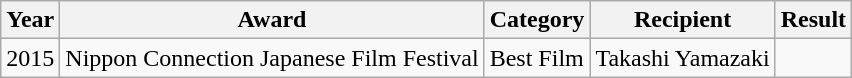<table class="wikitable plainrowheaders sortable">
<tr>
<th scope="col">Year</th>
<th scope="col">Award</th>
<th scope="col">Category</th>
<th scope="col">Recipient</th>
<th scope="col">Result</th>
</tr>
<tr>
<td>2015</td>
<td>Nippon Connection Japanese Film Festival</td>
<td>Best Film</td>
<td>Takashi Yamazaki</td>
<td></td>
</tr>
</table>
